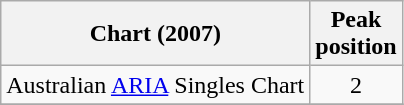<table class="wikitable">
<tr>
<th>Chart (2007)</th>
<th>Peak<br>position</th>
</tr>
<tr>
<td align="left">Australian <a href='#'>ARIA</a> Singles Chart</td>
<td align="center">2</td>
</tr>
<tr>
</tr>
</table>
